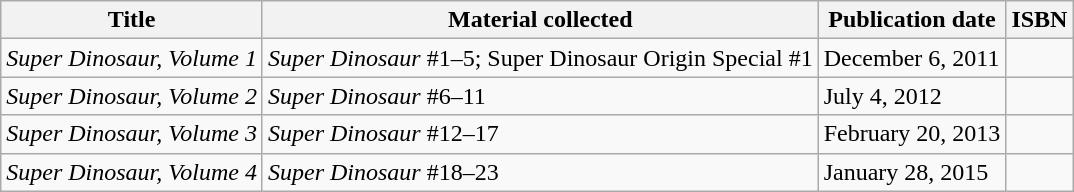<table class="wikitable">
<tr>
<th>Title</th>
<th>Material collected</th>
<th>Publication date</th>
<th>ISBN</th>
</tr>
<tr>
<td><em>Super Dinosaur, Volume 1</em></td>
<td><em>Super Dinosaur</em> #1–5; Super Dinosaur Origin Special #1</td>
<td>December 6, 2011</td>
<td></td>
</tr>
<tr>
<td><em>Super Dinosaur, Volume 2</em></td>
<td><em>Super Dinosaur</em> #6–11</td>
<td>July 4, 2012</td>
<td></td>
</tr>
<tr>
<td><em>Super Dinosaur, Volume 3</em></td>
<td><em>Super Dinosaur</em> #12–17</td>
<td>February 20, 2013</td>
<td></td>
</tr>
<tr>
<td><em>Super Dinosaur, Volume 4</em></td>
<td><em>Super Dinosaur</em> #18–23</td>
<td>January 28, 2015</td>
<td></td>
</tr>
</table>
